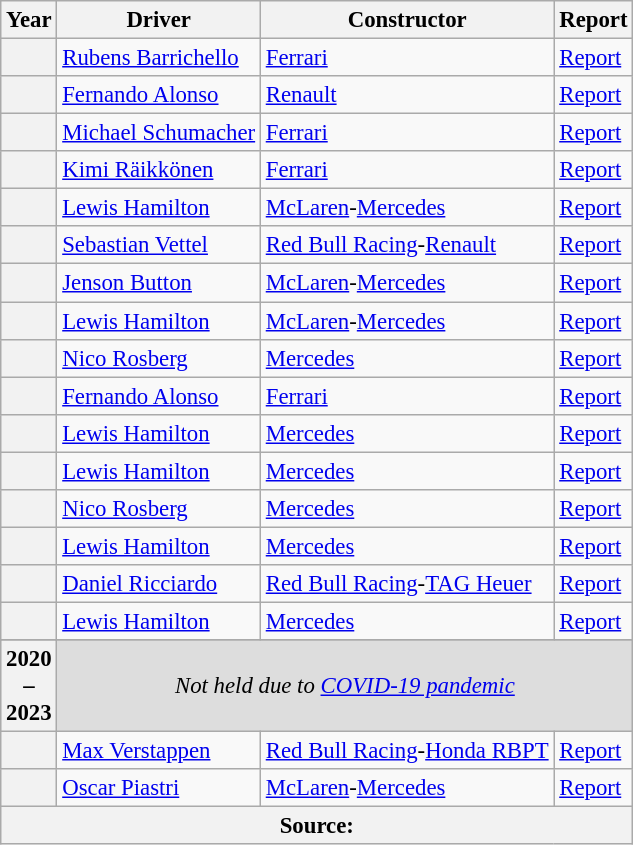<table class="wikitable" style="font-size: 95%;">
<tr>
<th>Year</th>
<th>Driver</th>
<th>Constructor</th>
<th>Report</th>
</tr>
<tr>
<th></th>
<td> <a href='#'>Rubens Barrichello</a></td>
<td><a href='#'>Ferrari</a></td>
<td><a href='#'>Report</a></td>
</tr>
<tr>
<th></th>
<td> <a href='#'>Fernando Alonso</a></td>
<td><a href='#'>Renault</a></td>
<td><a href='#'>Report</a></td>
</tr>
<tr>
<th></th>
<td> <a href='#'>Michael Schumacher</a></td>
<td><a href='#'>Ferrari</a></td>
<td><a href='#'>Report</a></td>
</tr>
<tr>
<th></th>
<td> <a href='#'>Kimi Räikkönen</a></td>
<td><a href='#'>Ferrari</a></td>
<td><a href='#'>Report</a></td>
</tr>
<tr>
<th></th>
<td> <a href='#'>Lewis Hamilton</a></td>
<td><a href='#'>McLaren</a>-<a href='#'>Mercedes</a></td>
<td><a href='#'>Report</a></td>
</tr>
<tr>
<th></th>
<td> <a href='#'>Sebastian Vettel</a></td>
<td><a href='#'>Red Bull Racing</a>-<a href='#'>Renault</a></td>
<td><a href='#'>Report</a></td>
</tr>
<tr>
<th></th>
<td> <a href='#'>Jenson Button</a></td>
<td><a href='#'>McLaren</a>-<a href='#'>Mercedes</a></td>
<td><a href='#'>Report</a></td>
</tr>
<tr>
<th></th>
<td> <a href='#'>Lewis Hamilton</a></td>
<td><a href='#'>McLaren</a>-<a href='#'>Mercedes</a></td>
<td><a href='#'>Report</a></td>
</tr>
<tr>
<th></th>
<td> <a href='#'>Nico Rosberg</a></td>
<td><a href='#'>Mercedes</a></td>
<td><a href='#'>Report</a></td>
</tr>
<tr>
<th></th>
<td> <a href='#'>Fernando Alonso</a></td>
<td><a href='#'>Ferrari</a></td>
<td><a href='#'>Report</a></td>
</tr>
<tr>
<th></th>
<td> <a href='#'>Lewis Hamilton</a></td>
<td><a href='#'>Mercedes</a></td>
<td><a href='#'>Report</a></td>
</tr>
<tr>
<th></th>
<td> <a href='#'>Lewis Hamilton</a></td>
<td><a href='#'>Mercedes</a></td>
<td><a href='#'>Report</a></td>
</tr>
<tr>
<th></th>
<td> <a href='#'>Nico Rosberg</a></td>
<td><a href='#'>Mercedes</a></td>
<td><a href='#'>Report</a></td>
</tr>
<tr>
<th></th>
<td> <a href='#'>Lewis Hamilton</a></td>
<td><a href='#'>Mercedes</a></td>
<td><a href='#'>Report</a></td>
</tr>
<tr>
<th></th>
<td> <a href='#'>Daniel Ricciardo</a></td>
<td><a href='#'>Red Bull Racing</a>-<a href='#'>TAG Heuer</a></td>
<td><a href='#'>Report</a></td>
</tr>
<tr>
<th></th>
<td> <a href='#'>Lewis Hamilton</a></td>
<td><a href='#'>Mercedes</a></td>
<td><a href='#'>Report</a></td>
</tr>
<tr>
</tr>
<tr style="background:#dddddd;">
<th>2020<br>–<br>2023</th>
<td colspan="6" align="center"><em>Not held due to <a href='#'>COVID-19 pandemic</a></em></td>
</tr>
<tr>
<th></th>
<td> <a href='#'>Max Verstappen</a></td>
<td><a href='#'>Red Bull Racing</a>-<a href='#'>Honda RBPT</a></td>
<td><a href='#'>Report</a></td>
</tr>
<tr>
<th></th>
<td> <a href='#'>Oscar Piastri</a></td>
<td><a href='#'>McLaren</a>-<a href='#'>Mercedes</a></td>
<td><a href='#'>Report</a></td>
</tr>
<tr>
<th colspan=4>Source:</th>
</tr>
</table>
